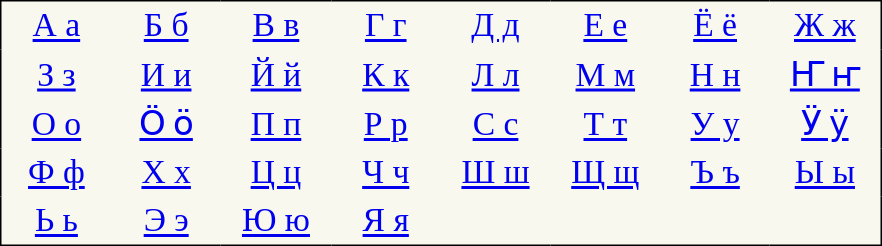<table style="font-family:Arial Unicode MS; font-size:1.4em; border-color:#000000; border-width:1px; border-style:solid; border-collapse:collapse; background-color:#F8F8EF">
<tr>
<td style="width:3em; text-align:center; padding: 3px;"><a href='#'>А а</a></td>
<td style="width:3em; text-align:center; padding: 3px;"><a href='#'>Б б</a></td>
<td style="width:3em; text-align:center; padding: 3px;"><a href='#'>В в</a></td>
<td style="width:3em; text-align:center; padding: 3px;"><a href='#'>Г г</a></td>
<td style="width:3em; text-align:center; padding: 3px;"><a href='#'>Д д</a></td>
<td style="width:3em; text-align:center; padding: 3px;"><a href='#'>Е е</a></td>
<td style="width:3em; text-align:center; padding: 3px;"><a href='#'>Ё ё</a></td>
<td style="width:3em; text-align:center; padding: 3px;"><a href='#'>Ж ж</a></td>
</tr>
<tr>
<td style="width:3em; text-align:center; padding: 3px;"><a href='#'>З з</a></td>
<td style="width:3em; text-align:center; padding: 3px;"><a href='#'>И и</a></td>
<td style="width:3em; text-align:center; padding: 3px;"><a href='#'>Й й</a></td>
<td style="width:3em; text-align:center; padding: 3px;"><a href='#'>К к</a></td>
<td style="width:3em; text-align:center; padding: 3px;"><a href='#'>Л л</a></td>
<td style="width:3em; text-align:center; padding: 3px;"><a href='#'>М м</a></td>
<td style="width:3em; text-align:center; padding: 3px;"><a href='#'>Н н</a></td>
<td style="width:3em; text-align:center; padding: 3px;"><a href='#'>Ҥ ҥ</a></td>
</tr>
<tr>
<td style="width:3em; text-align:center; padding: 3px;"><a href='#'>О о</a></td>
<td style="width:3em; text-align:center; padding: 3px;"><a href='#'>Ӧ ӧ</a></td>
<td style="width:3em; text-align:center; padding: 3px;"><a href='#'>П п</a></td>
<td style="width:3em; text-align:center; padding: 3px;"><a href='#'>Р р</a></td>
<td style="width:3em; text-align:center; padding: 3px;"><a href='#'>С с</a></td>
<td style="width:3em; text-align:center; padding: 3px;"><a href='#'>Т т</a></td>
<td style="width:3em; text-align:center; padding: 3px;"><a href='#'>У у</a></td>
<td style="width:3em; text-align:center; padding: 3px;"><a href='#'>Ӱ ӱ</a></td>
</tr>
<tr>
<td style="width:3em; text-align:center; padding: 3px;"><a href='#'>Ф ф</a></td>
<td style="width:3em; text-align:center; padding: 3px;"><a href='#'>Х х</a></td>
<td style="width:3em; text-align:center; padding: 3px;"><a href='#'>Ц ц</a></td>
<td style="width:3em; text-align:center; padding: 3px;"><a href='#'>Ч ч</a></td>
<td style="width:3em; text-align:center; padding: 3px;"><a href='#'>Ш ш</a></td>
<td style="width:3em; text-align:center; padding: 3px;"><a href='#'>Щ щ</a></td>
<td style="width:3em; text-align:center; padding: 3px;"><a href='#'>Ъ ъ</a></td>
<td style="width:3em; text-align:center; padding: 3px;"><a href='#'>Ы ы</a></td>
</tr>
<tr>
<td style="width:3em; text-align:center; padding: 3px;"><a href='#'>Ь ь</a></td>
<td style="width:3em; text-align:center; padding: 3px;"><a href='#'>Э э</a></td>
<td style="width:3em; text-align:center; padding: 3px;"><a href='#'>Ю ю</a></td>
<td style="width:3em; text-align:center; padding: 3px;"><a href='#'>Я я</a></td>
<td style="width:3em; text-align:center; padding: 3px;"> </td>
<td style="width:3em; text-align:center; padding: 3px;"> </td>
<td style="width:3em; text-align:center; padding: 3px;"> </td>
<td style="width:3em; text-align:center; padding: 3px;"> </td>
</tr>
</table>
